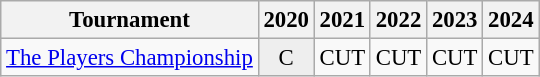<table class="wikitable" style="font-size:95%;text-align:center;">
<tr>
<th>Tournament</th>
<th>2020</th>
<th>2021</th>
<th>2022</th>
<th>2023</th>
<th>2024</th>
</tr>
<tr>
<td align=left><a href='#'>The Players Championship</a></td>
<td style="background:#eeeeee;">C</td>
<td>CUT</td>
<td>CUT</td>
<td>CUT</td>
<td>CUT</td>
</tr>
</table>
